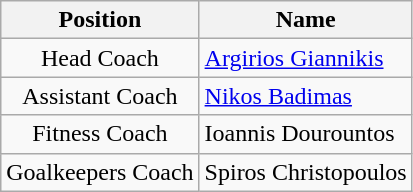<table class="wikitable" style="text-align: center;">
<tr>
<th>Position</th>
<th>Name</th>
</tr>
<tr>
<td>Head Coach</td>
<td style="text-align:left;"><a href='#'>Argirios Giannikis</a></td>
</tr>
<tr>
<td>Assistant Coach</td>
<td style="text-align:left;"><a href='#'>Nikos Badimas</a></td>
</tr>
<tr>
<td>Fitness Coach</td>
<td style="text-align:left;">Ioannis Dourountos</td>
</tr>
<tr>
<td>Goalkeepers Coach</td>
<td style="text-align:left;">Spiros Christopoulos</td>
</tr>
</table>
